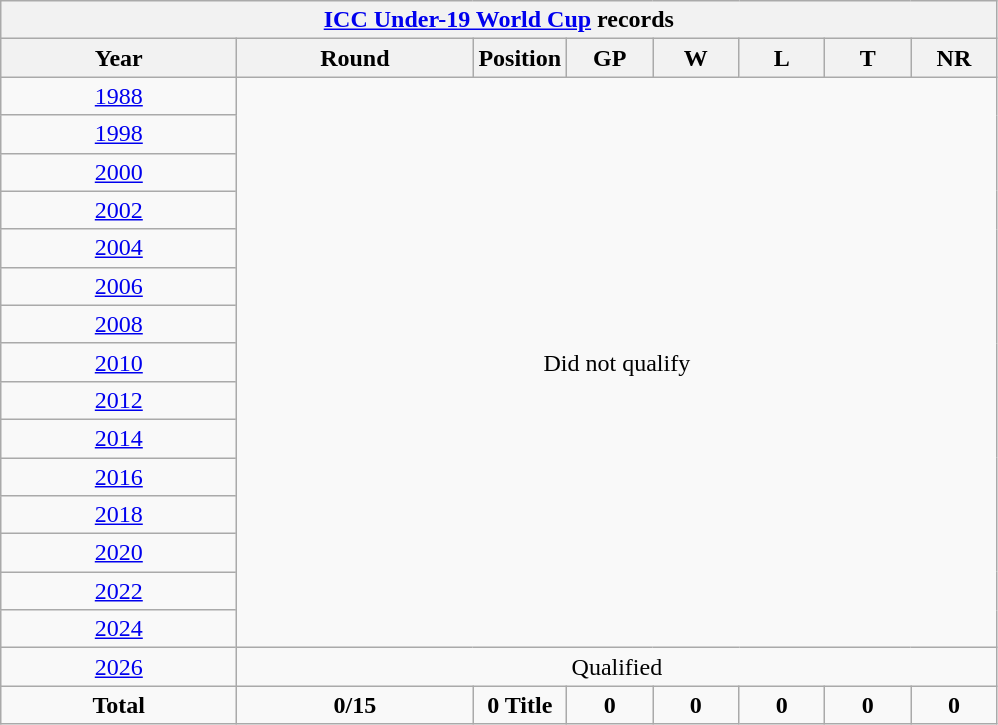<table class="wikitable" style="text-align: center; width=900px;">
<tr>
<th colspan=9><a href='#'>ICC Under-19 World Cup</a> records</th>
</tr>
<tr>
<th width=150>Year</th>
<th width=150>Round</th>
<th width=50>Position</th>
<th width=50>GP</th>
<th width=50>W</th>
<th width=50>L</th>
<th width=50>T</th>
<th width=50>NR</th>
</tr>
<tr>
<td> <a href='#'>1988</a></td>
<td colspan=8 rowspan=15>Did not qualify</td>
</tr>
<tr>
<td> <a href='#'>1998</a></td>
</tr>
<tr>
<td> <a href='#'>2000</a></td>
</tr>
<tr>
<td> <a href='#'>2002</a></td>
</tr>
<tr>
<td> <a href='#'>2004</a></td>
</tr>
<tr>
<td> <a href='#'>2006</a></td>
</tr>
<tr>
<td> <a href='#'>2008</a></td>
</tr>
<tr>
<td> <a href='#'>2010</a></td>
</tr>
<tr>
<td> <a href='#'>2012</a></td>
</tr>
<tr>
<td> <a href='#'>2014</a></td>
</tr>
<tr>
<td> <a href='#'>2016</a></td>
</tr>
<tr>
<td> <a href='#'>2018</a></td>
</tr>
<tr>
<td> <a href='#'>2020</a></td>
</tr>
<tr>
<td> <a href='#'>2022</a></td>
</tr>
<tr>
<td> <a href='#'>2024</a></td>
</tr>
<tr>
<td>  <a href='#'>2026</a></td>
<td colspan=8 rowspan=1>Qualified</td>
</tr>
<tr>
<td><strong>Total</strong></td>
<td><strong>0/15</strong></td>
<td><strong>0 Title</strong></td>
<td><strong>0</strong></td>
<td><strong>0</strong></td>
<td><strong>0</strong></td>
<td><strong>0</strong></td>
<td><strong>0</strong></td>
</tr>
</table>
